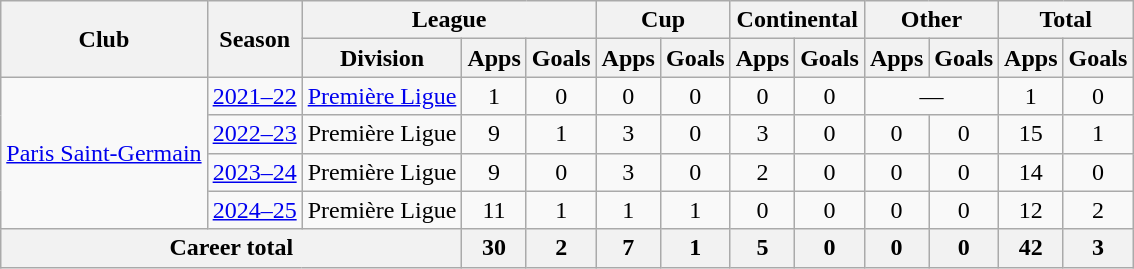<table class="wikitable" style="text-align: center;">
<tr>
<th rowspan="2">Club</th>
<th rowspan="2">Season</th>
<th colspan="3">League</th>
<th colspan="2">Cup</th>
<th colspan="2">Continental</th>
<th colspan="2">Other</th>
<th colspan="2">Total</th>
</tr>
<tr>
<th>Division</th>
<th>Apps</th>
<th>Goals</th>
<th>Apps</th>
<th>Goals</th>
<th>Apps</th>
<th>Goals</th>
<th>Apps</th>
<th>Goals</th>
<th>Apps</th>
<th>Goals</th>
</tr>
<tr>
<td rowspan="4"><a href='#'>Paris Saint-Germain</a></td>
<td><a href='#'>2021–22</a></td>
<td><a href='#'>Première Ligue</a></td>
<td>1</td>
<td>0</td>
<td>0</td>
<td>0</td>
<td>0</td>
<td>0</td>
<td colspan="2">—</td>
<td>1</td>
<td>0</td>
</tr>
<tr>
<td><a href='#'>2022–23</a></td>
<td>Première Ligue</td>
<td>9</td>
<td>1</td>
<td>3</td>
<td>0</td>
<td>3</td>
<td>0</td>
<td>0</td>
<td>0</td>
<td>15</td>
<td>1</td>
</tr>
<tr>
<td><a href='#'>2023–24</a></td>
<td>Première Ligue</td>
<td>9</td>
<td>0</td>
<td>3</td>
<td>0</td>
<td>2</td>
<td>0</td>
<td>0</td>
<td>0</td>
<td>14</td>
<td>0</td>
</tr>
<tr>
<td><a href='#'>2024–25</a></td>
<td>Première Ligue</td>
<td>11</td>
<td>1</td>
<td>1</td>
<td>1</td>
<td>0</td>
<td>0</td>
<td>0</td>
<td>0</td>
<td>12</td>
<td>2</td>
</tr>
<tr>
<th colspan=3>Career total</th>
<th>30</th>
<th>2</th>
<th>7</th>
<th>1</th>
<th>5</th>
<th>0</th>
<th>0</th>
<th>0</th>
<th>42</th>
<th>3</th>
</tr>
</table>
